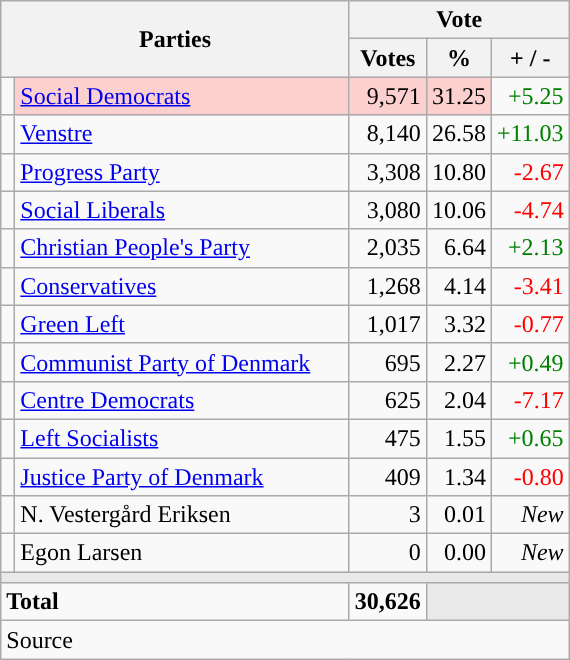<table class="wikitable" style="text-align:right;">
<tr>
<th style="text-align:centre;" rowspan="2" colspan="2" width="225">Parties</th>
<th colspan="3">Vote</th>
</tr>
<tr>
<th width="15">Votes</th>
<th width="15">%</th>
<th width="15">+ / -</th>
</tr>
<tr>
<td width="2" style="color:inherit;background:"></td>
<td bgcolor=#fbd0ce  align="left"><a href='#'>Social Democrats</a></td>
<td bgcolor=#fbd0ce>9,571</td>
<td bgcolor=#fbd0ce>31.25</td>
<td style=color:green;>+5.25</td>
</tr>
<tr>
<td width="2" style="color:inherit;background:"></td>
<td align="left"><a href='#'>Venstre</a></td>
<td>8,140</td>
<td>26.58</td>
<td style=color:green;>+11.03</td>
</tr>
<tr>
<td width="2" style="color:inherit;background:"></td>
<td align="left"><a href='#'>Progress Party</a></td>
<td>3,308</td>
<td>10.80</td>
<td style=color:red;>-2.67</td>
</tr>
<tr>
<td width="2" style="color:inherit;background:"></td>
<td align="left"><a href='#'>Social Liberals</a></td>
<td>3,080</td>
<td>10.06</td>
<td style=color:red;>-4.74</td>
</tr>
<tr>
<td width="2" style="color:inherit;background:"></td>
<td align="left"><a href='#'>Christian People's Party</a></td>
<td>2,035</td>
<td>6.64</td>
<td style=color:green;>+2.13</td>
</tr>
<tr>
<td width="2" style="color:inherit;background:"></td>
<td align="left"><a href='#'>Conservatives</a></td>
<td>1,268</td>
<td>4.14</td>
<td style=color:red;>-3.41</td>
</tr>
<tr>
<td width="2" style="color:inherit;background:"></td>
<td align="left"><a href='#'>Green Left</a></td>
<td>1,017</td>
<td>3.32</td>
<td style=color:red;>-0.77</td>
</tr>
<tr>
<td width="2" style="color:inherit;background:"></td>
<td align="left"><a href='#'>Communist Party of Denmark</a></td>
<td>695</td>
<td>2.27</td>
<td style=color:green;>+0.49</td>
</tr>
<tr>
<td width="2" style="color:inherit;background:"></td>
<td align="left"><a href='#'>Centre Democrats</a></td>
<td>625</td>
<td>2.04</td>
<td style=color:red;>-7.17</td>
</tr>
<tr>
<td width="2" style="color:inherit;background:"></td>
<td align="left"><a href='#'>Left Socialists</a></td>
<td>475</td>
<td>1.55</td>
<td style=color:green;>+0.65</td>
</tr>
<tr>
<td width="2" style="color:inherit;background:"></td>
<td align="left"><a href='#'>Justice Party of Denmark</a></td>
<td>409</td>
<td>1.34</td>
<td style=color:red;>-0.80</td>
</tr>
<tr>
<td width="2" style="color:inherit;background:"></td>
<td align="left">N. Vestergård Eriksen</td>
<td>3</td>
<td>0.01</td>
<td><em>New</em></td>
</tr>
<tr>
<td width="2" style="color:inherit;background:"></td>
<td align="left">Egon Larsen</td>
<td>0</td>
<td>0.00</td>
<td><em>New</em></td>
</tr>
<tr>
<td colspan="7" bgcolor="#E9E9E9"></td>
</tr>
<tr>
<td align="left" colspan="2"><strong>Total</strong></td>
<td><strong>30,626</strong></td>
<td bgcolor="#E9E9E9" colspan="2"></td>
</tr>
<tr>
<td align="left" colspan="6">Source</td>
</tr>
</table>
